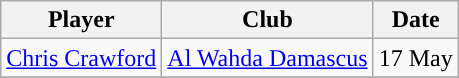<table class="wikitable" style="text-align:center;">
<tr>
<th>Player</th>
<th>Club</th>
<th>Date</th>
</tr>
<tr>
<td> <a href='#'>Chris Crawford</a></td>
<td> <a href='#'>Al Wahda Damascus</a></td>
<td>17 May</td>
</tr>
<tr>
</tr>
</table>
